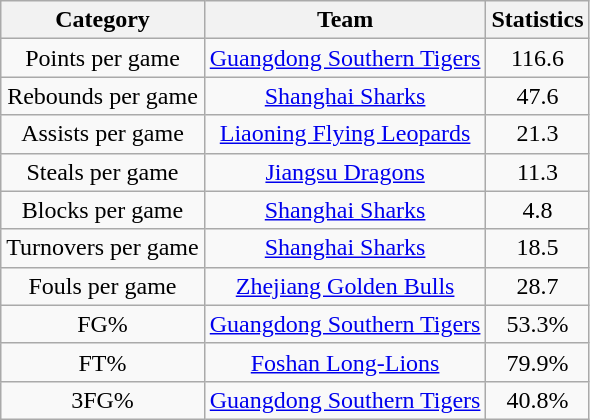<table class="wikitable" style="text-align:center">
<tr>
<th>Category</th>
<th>Team</th>
<th>Statistics</th>
</tr>
<tr>
<td>Points per game</td>
<td><a href='#'>Guangdong Southern Tigers</a></td>
<td>116.6</td>
</tr>
<tr>
<td>Rebounds per game</td>
<td><a href='#'>Shanghai Sharks</a></td>
<td>47.6</td>
</tr>
<tr>
<td>Assists per game</td>
<td><a href='#'>Liaoning Flying Leopards</a></td>
<td>21.3</td>
</tr>
<tr>
<td>Steals per game</td>
<td><a href='#'>Jiangsu Dragons</a></td>
<td>11.3</td>
</tr>
<tr>
<td>Blocks per game</td>
<td><a href='#'>Shanghai Sharks</a></td>
<td>4.8</td>
</tr>
<tr>
<td>Turnovers per game</td>
<td><a href='#'>Shanghai Sharks</a></td>
<td>18.5</td>
</tr>
<tr>
<td>Fouls per game</td>
<td><a href='#'>Zhejiang Golden Bulls</a></td>
<td>28.7</td>
</tr>
<tr>
<td>FG%</td>
<td><a href='#'>Guangdong Southern Tigers</a></td>
<td>53.3%</td>
</tr>
<tr>
<td>FT%</td>
<td><a href='#'>Foshan Long-Lions</a></td>
<td>79.9%</td>
</tr>
<tr>
<td>3FG%</td>
<td><a href='#'>Guangdong Southern Tigers</a></td>
<td>40.8%</td>
</tr>
</table>
